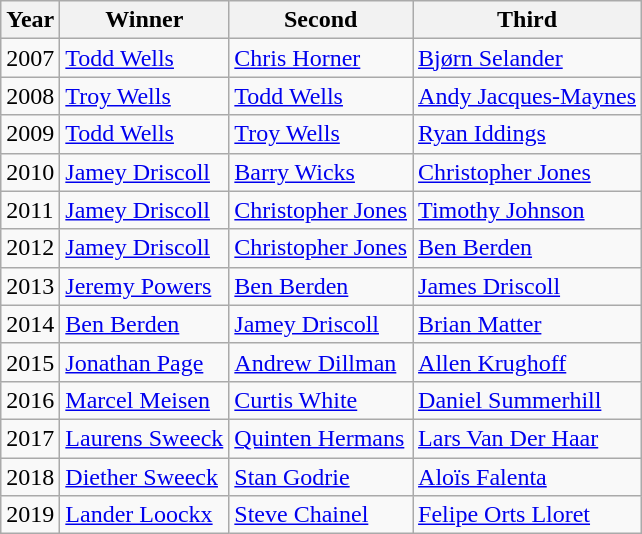<table class="wikitable">
<tr>
<th>Year</th>
<th>Winner</th>
<th>Second</th>
<th>Third</th>
</tr>
<tr>
<td>2007</td>
<td>  <a href='#'>Todd Wells</a></td>
<td>  <a href='#'>Chris Horner</a></td>
<td> <a href='#'>Bjørn Selander</a></td>
</tr>
<tr>
<td>2008</td>
<td>  <a href='#'>Troy Wells</a></td>
<td>  <a href='#'>Todd Wells</a></td>
<td> <a href='#'>Andy Jacques-Maynes</a></td>
</tr>
<tr>
<td>2009</td>
<td>  <a href='#'>Todd Wells</a></td>
<td>  <a href='#'>Troy Wells</a></td>
<td> <a href='#'>Ryan Iddings</a></td>
</tr>
<tr>
<td>2010</td>
<td>  <a href='#'>Jamey Driscoll</a></td>
<td>  <a href='#'>Barry Wicks</a></td>
<td> <a href='#'>Christopher Jones</a></td>
</tr>
<tr>
<td>2011</td>
<td>  <a href='#'>Jamey Driscoll</a></td>
<td>  <a href='#'>Christopher Jones</a></td>
<td> <a href='#'>Timothy Johnson</a></td>
</tr>
<tr>
<td>2012</td>
<td>  <a href='#'>Jamey Driscoll</a></td>
<td>  <a href='#'>Christopher Jones</a></td>
<td> <a href='#'>Ben Berden</a></td>
</tr>
<tr>
<td>2013</td>
<td>  <a href='#'>Jeremy Powers</a></td>
<td>  <a href='#'>Ben Berden</a></td>
<td> <a href='#'>James Driscoll</a></td>
</tr>
<tr>
<td>2014</td>
<td>  <a href='#'>Ben Berden</a></td>
<td>  <a href='#'>Jamey Driscoll</a></td>
<td> <a href='#'>Brian Matter</a></td>
</tr>
<tr>
<td>2015</td>
<td>  <a href='#'>Jonathan Page</a></td>
<td>  <a href='#'>Andrew Dillman</a></td>
<td> <a href='#'>Allen Krughoff</a></td>
</tr>
<tr>
<td>2016</td>
<td>  <a href='#'>Marcel Meisen</a></td>
<td>  <a href='#'>Curtis White</a></td>
<td> <a href='#'>Daniel Summerhill</a></td>
</tr>
<tr>
<td>2017</td>
<td>  <a href='#'>Laurens Sweeck</a></td>
<td>  <a href='#'>Quinten Hermans</a></td>
<td> <a href='#'>Lars Van Der Haar</a></td>
</tr>
<tr>
<td>2018</td>
<td>  <a href='#'>Diether Sweeck</a></td>
<td>  <a href='#'>Stan Godrie</a></td>
<td> <a href='#'>Aloïs Falenta</a></td>
</tr>
<tr>
<td>2019</td>
<td> <a href='#'>Lander Loockx</a></td>
<td> <a href='#'>Steve Chainel</a></td>
<td> <a href='#'>Felipe Orts Lloret</a></td>
</tr>
</table>
